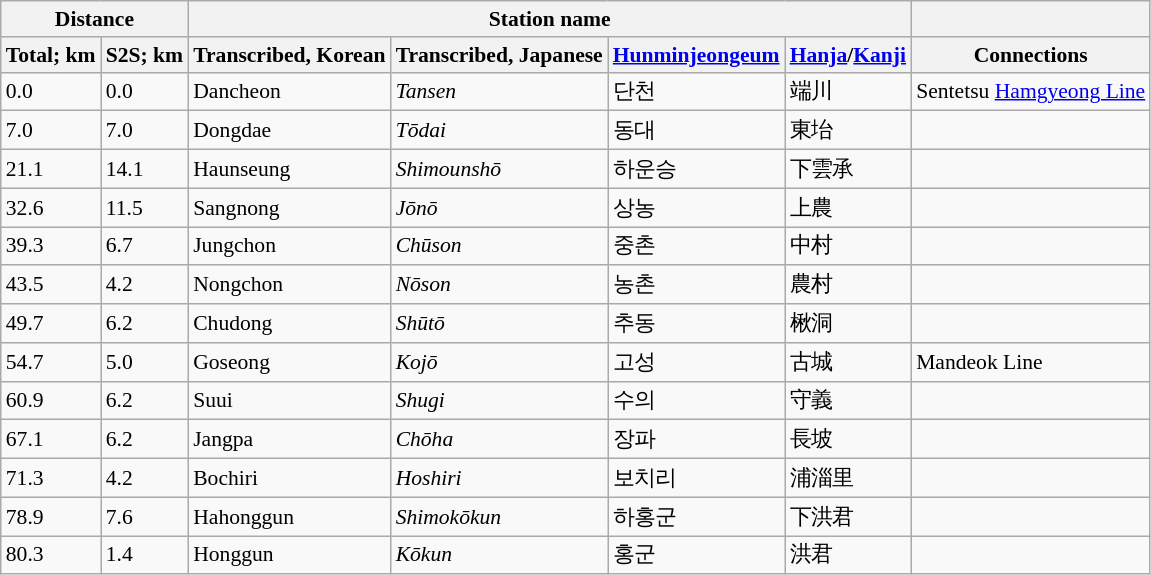<table class="wikitable" style="font-size:90%;">
<tr>
<th colspan="2">Distance</th>
<th colspan="4">Station name</th>
<th colspan="3"></th>
</tr>
<tr>
<th>Total; km</th>
<th>S2S; km</th>
<th>Transcribed, Korean</th>
<th>Transcribed, Japanese</th>
<th><a href='#'>Hunminjeongeum</a></th>
<th><a href='#'>Hanja</a>/<a href='#'>Kanji</a></th>
<th>Connections</th>
</tr>
<tr>
<td>0.0</td>
<td>0.0</td>
<td>Dancheon</td>
<td><em>Tansen</em></td>
<td>단천</td>
<td>端川</td>
<td>Sentetsu <a href='#'>Hamgyeong Line</a></td>
</tr>
<tr>
<td>7.0</td>
<td>7.0</td>
<td>Dongdae</td>
<td><em>Tōdai</em></td>
<td>동대</td>
<td>東坮</td>
<td></td>
</tr>
<tr>
<td>21.1</td>
<td>14.1</td>
<td>Haunseung</td>
<td><em>Shimounshō</em></td>
<td>하운승</td>
<td>下雲承</td>
<td></td>
</tr>
<tr>
<td>32.6</td>
<td>11.5</td>
<td>Sangnong</td>
<td><em>Jōnō</em></td>
<td>상농</td>
<td>上農</td>
<td></td>
</tr>
<tr>
<td>39.3</td>
<td>6.7</td>
<td>Jungchon</td>
<td><em>Chūson</em></td>
<td>중촌</td>
<td>中村</td>
<td></td>
</tr>
<tr>
<td>43.5</td>
<td>4.2</td>
<td>Nongchon</td>
<td><em>Nōson</em></td>
<td>농촌</td>
<td>農村</td>
<td></td>
</tr>
<tr>
<td>49.7</td>
<td>6.2</td>
<td>Chudong</td>
<td><em>Shūtō</em></td>
<td>추동</td>
<td>楸洞</td>
<td></td>
</tr>
<tr>
<td>54.7</td>
<td>5.0</td>
<td>Goseong</td>
<td><em>Kojō</em></td>
<td>고성</td>
<td>古城</td>
<td>Mandeok Line</td>
</tr>
<tr>
<td>60.9</td>
<td>6.2</td>
<td>Suui</td>
<td><em>Shugi</em></td>
<td>수의</td>
<td>守義</td>
<td></td>
</tr>
<tr>
<td>67.1</td>
<td>6.2</td>
<td>Jangpa</td>
<td><em>Chōha</em></td>
<td>장파</td>
<td>長坡</td>
<td></td>
</tr>
<tr>
<td>71.3</td>
<td>4.2</td>
<td>Bochiri</td>
<td><em>Hoshiri</em></td>
<td>보치리</td>
<td>浦淄里</td>
<td></td>
</tr>
<tr>
<td>78.9</td>
<td>7.6</td>
<td>Hahonggun</td>
<td><em>Shimokōkun</em></td>
<td>하홍군</td>
<td>下洪君</td>
<td></td>
</tr>
<tr>
<td>80.3</td>
<td>1.4</td>
<td>Honggun</td>
<td><em>Kōkun</em></td>
<td>홍군</td>
<td>洪君</td>
<td></td>
</tr>
</table>
